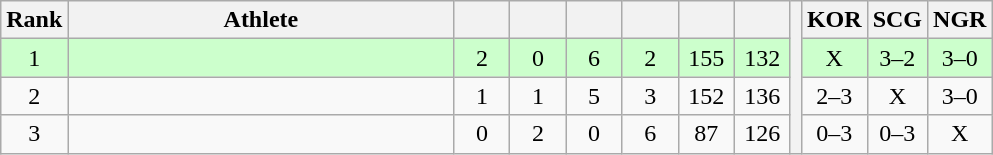<table class="wikitable" style="text-align:center">
<tr>
<th>Rank</th>
<th width=250>Athlete</th>
<th width=30></th>
<th width=30></th>
<th width=30></th>
<th width=30></th>
<th width=30></th>
<th width=30></th>
<th rowspan=4></th>
<th width=30>KOR</th>
<th width=30>SCG</th>
<th width=30>NGR</th>
</tr>
<tr bgcolor=#ccffcc>
<td>1</td>
<td align=left></td>
<td>2</td>
<td>0</td>
<td>6</td>
<td>2</td>
<td>155</td>
<td>132</td>
<td>X</td>
<td>3–2</td>
<td>3–0</td>
</tr>
<tr>
<td>2</td>
<td align=left></td>
<td>1</td>
<td>1</td>
<td>5</td>
<td>3</td>
<td>152</td>
<td>136</td>
<td>2–3</td>
<td>X</td>
<td>3–0</td>
</tr>
<tr>
<td>3</td>
<td align=left></td>
<td>0</td>
<td>2</td>
<td>0</td>
<td>6</td>
<td>87</td>
<td>126</td>
<td>0–3</td>
<td>0–3</td>
<td>X</td>
</tr>
</table>
